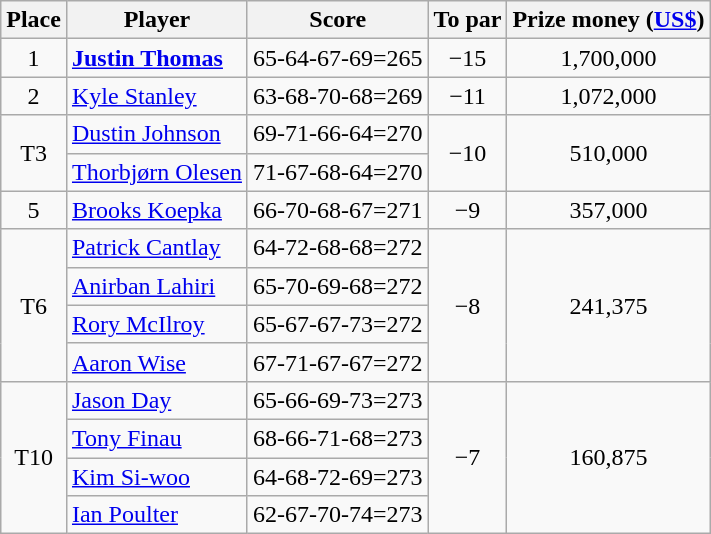<table class="wikitable">
<tr>
<th>Place</th>
<th>Player</th>
<th>Score</th>
<th>To par</th>
<th>Prize money (<a href='#'>US$</a>)</th>
</tr>
<tr>
<td align=center>1</td>
<td> <strong><a href='#'>Justin Thomas</a></strong></td>
<td>65-64-67-69=265</td>
<td align=center>−15</td>
<td align=center>1,700,000</td>
</tr>
<tr>
<td align=center>2</td>
<td> <a href='#'>Kyle Stanley</a></td>
<td>63-68-70-68=269</td>
<td align=center>−11</td>
<td align=center>1,072,000</td>
</tr>
<tr>
<td align=center rowspan=2>T3</td>
<td> <a href='#'>Dustin Johnson</a></td>
<td>69-71-66-64=270</td>
<td align=center rowspan=2>−10</td>
<td align=center rowspan=2>510,000</td>
</tr>
<tr>
<td> <a href='#'>Thorbjørn Olesen</a></td>
<td>71-67-68-64=270</td>
</tr>
<tr>
<td align=center>5</td>
<td> <a href='#'>Brooks Koepka</a></td>
<td>66-70-68-67=271</td>
<td align=center>−9</td>
<td align=center>357,000</td>
</tr>
<tr>
<td align=center rowspan=4>T6</td>
<td> <a href='#'>Patrick Cantlay</a></td>
<td>64-72-68-68=272</td>
<td align=center rowspan=4>−8</td>
<td align=center rowspan=4>241,375</td>
</tr>
<tr>
<td> <a href='#'>Anirban Lahiri</a></td>
<td>65-70-69-68=272</td>
</tr>
<tr>
<td> <a href='#'>Rory McIlroy</a></td>
<td>65-67-67-73=272</td>
</tr>
<tr>
<td> <a href='#'>Aaron Wise</a></td>
<td>67-71-67-67=272</td>
</tr>
<tr>
<td align=center rowspan=4>T10</td>
<td> <a href='#'>Jason Day</a></td>
<td>65-66-69-73=273</td>
<td align=center rowspan=4>−7</td>
<td align=center rowspan=4>160,875</td>
</tr>
<tr>
<td> <a href='#'>Tony Finau</a></td>
<td>68-66-71-68=273</td>
</tr>
<tr>
<td> <a href='#'>Kim Si-woo</a></td>
<td>64-68-72-69=273</td>
</tr>
<tr>
<td> <a href='#'>Ian Poulter</a></td>
<td>62-67-70-74=273</td>
</tr>
</table>
